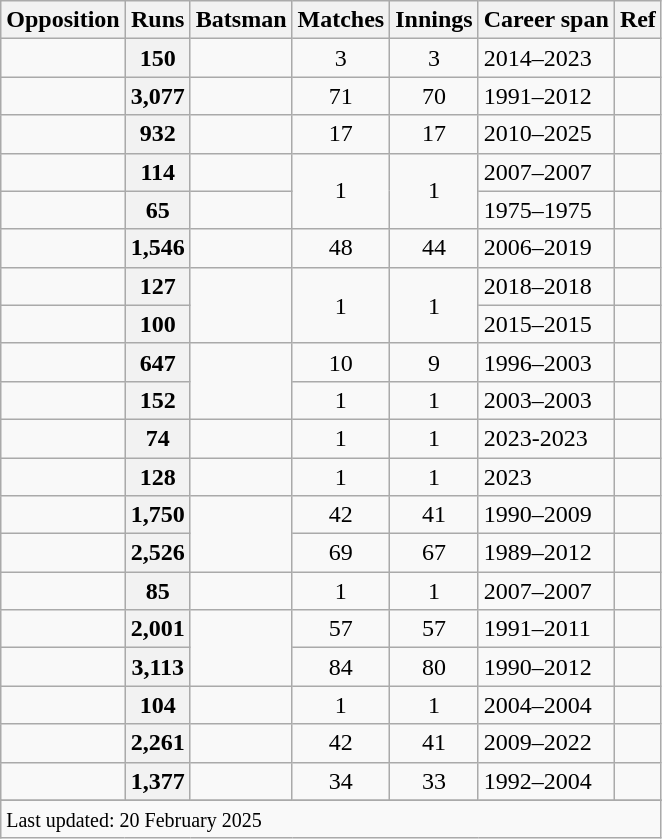<table class="wikitable sortable">
<tr>
<th scope="col">Opposition</th>
<th scope="col">Runs</th>
<th scope="col">Batsman</th>
<th scope="col">Matches</th>
<th scope="col">Innings</th>
<th scope="col">Career span</th>
<th scope="col">Ref</th>
</tr>
<tr>
<td></td>
<th scope=row style=text-align:center;>150</th>
<td></td>
<td align=center>3</td>
<td align=center>3</td>
<td>2014–2023</td>
<td></td>
</tr>
<tr>
<td></td>
<th scope=row style=text-align:center;>3,077</th>
<td></td>
<td align=center>71</td>
<td align=center>70</td>
<td>1991–2012</td>
<td></td>
</tr>
<tr>
<td></td>
<th scope=row style=text-align:center;>932</th>
<td></td>
<td align=center>17</td>
<td align="center">17</td>
<td>2010–2025</td>
<td></td>
</tr>
<tr>
<td></td>
<th scope=row style=text-align:center;>114</th>
<td></td>
<td align=center rowspan=2>1</td>
<td align=center rowspan=2>1</td>
<td>2007–2007</td>
<td></td>
</tr>
<tr>
<td></td>
<th scope=row style=text-align:center;>65</th>
<td></td>
<td>1975–1975</td>
<td></td>
</tr>
<tr>
<td></td>
<th scope=row style=text-align:center;>1,546</th>
<td></td>
<td align=center>48</td>
<td align=center>44</td>
<td>2006–2019</td>
<td></td>
</tr>
<tr>
<td></td>
<th scope=row style=text-align:center;>127</th>
<td rowspan=2></td>
<td align=center rowspan=2>1</td>
<td align=center rowspan=2>1</td>
<td>2018–2018</td>
<td></td>
</tr>
<tr>
<td></td>
<th scope=row style=text-align:center;>100</th>
<td>2015–2015</td>
<td></td>
</tr>
<tr>
<td></td>
<th scope=row style=text-align:center;>647</th>
<td rowspan=2></td>
<td align=center>10</td>
<td align=center>9</td>
<td>1996–2003</td>
<td></td>
</tr>
<tr>
<td></td>
<th scope=row style=text-align:center;>152</th>
<td align=center>1</td>
<td align=center>1</td>
<td>2003–2003</td>
<td></td>
</tr>
<tr>
<td></td>
<th scope=row style=text-align:center;>74</th>
<td></td>
<td align="center">1</td>
<td align=center>1</td>
<td>2023-2023</td>
<td></td>
</tr>
<tr>
<td></td>
<th scope=row style=text-align:center;>128</th>
<td></td>
<td align="center">1</td>
<td align=center>1</td>
<td>2023</td>
<td></td>
</tr>
<tr>
<td></td>
<th scope=row style=text-align:center;>1,750</th>
<td rowspan=2></td>
<td align=center>42</td>
<td align=center>41</td>
<td>1990–2009</td>
<td></td>
</tr>
<tr>
<td></td>
<th scope=row style=text-align:center;>2,526</th>
<td align=center>69</td>
<td align=center>67</td>
<td>1989–2012</td>
<td></td>
</tr>
<tr>
<td></td>
<th scope=row style=text-align:center;>85</th>
<td></td>
<td align=center>1</td>
<td align=center>1</td>
<td>2007–2007</td>
<td></td>
</tr>
<tr>
<td></td>
<th scope=row style=text-align:center;>2,001</th>
<td rowspan=2></td>
<td align=center>57</td>
<td align=center>57</td>
<td>1991–2011</td>
<td></td>
</tr>
<tr>
<td></td>
<th scope=row style=text-align:center;>3,113</th>
<td align=center>84</td>
<td align=center>80</td>
<td>1990–2012</td>
<td></td>
</tr>
<tr>
<td></td>
<th scope=row style=text-align:center;>104</th>
<td></td>
<td align=center>1</td>
<td align=center>1</td>
<td>2004–2004</td>
<td></td>
</tr>
<tr>
<td></td>
<th scope=row style=text-align:center;>2,261</th>
<td></td>
<td align=center>42</td>
<td align=center>41</td>
<td>2009–2022</td>
<td></td>
</tr>
<tr>
<td></td>
<th scope=row style=text-align:center;>1,377</th>
<td></td>
<td align=center>34</td>
<td align=center>33</td>
<td>1992–2004</td>
<td></td>
</tr>
<tr>
</tr>
<tr class=sortbottom>
<td colspan=7><small>Last updated: 20 February 2025</small></td>
</tr>
</table>
